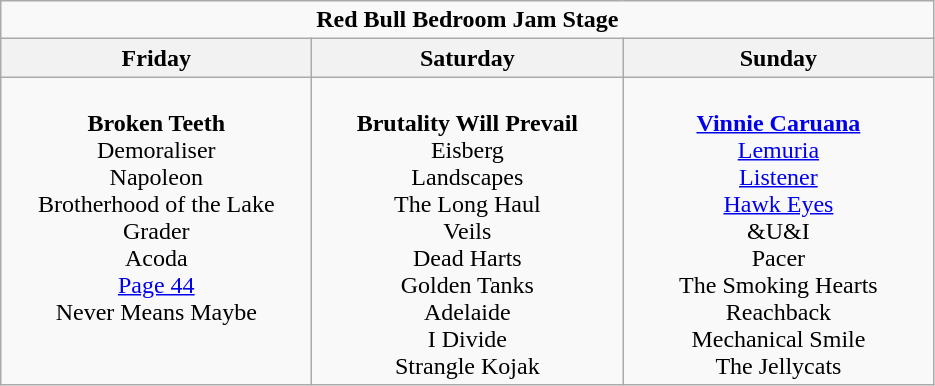<table class="wikitable">
<tr>
<td colspan="3" align="center"><strong>Red Bull Bedroom Jam Stage</strong></td>
</tr>
<tr>
<th>Friday</th>
<th>Saturday</th>
<th>Sunday</th>
</tr>
<tr>
<td valign="top" align="center" width=200><br><strong>Broken Teeth</strong><br>
Demoraliser<br>
Napoleon<br>
Brotherhood of the Lake<br>
Grader<br>
Acoda<br>
<a href='#'>Page 44</a><br>
Never Means Maybe<br></td>
<td valign="top" align="center" width=200><br><strong>Brutality Will Prevail</strong><br>
Eisberg<br>
Landscapes<br>
The Long Haul<br>
Veils<br>
Dead Harts<br>
Golden Tanks<br>
Adelaide<br>
I Divide<br>
Strangle Kojak<br></td>
<td valign="top" align="center" width=200><br><strong><a href='#'>Vinnie Caruana</a></strong><br>
<a href='#'>Lemuria</a><br>
<a href='#'>Listener</a><br>
<a href='#'>Hawk Eyes</a><br>
&U&I<br>
Pacer<br>
The Smoking Hearts<br>
Reachback<br>
Mechanical Smile<br>
The Jellycats</td>
</tr>
</table>
